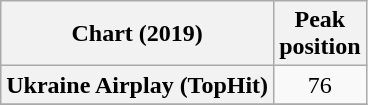<table class="wikitable plainrowheaders" style="text-align:center">
<tr>
<th scope="col">Chart (2019)</th>
<th scope="col">Peak<br>position</th>
</tr>
<tr>
<th scope="row">Ukraine Airplay (TopHit)</th>
<td>76</td>
</tr>
<tr>
</tr>
</table>
